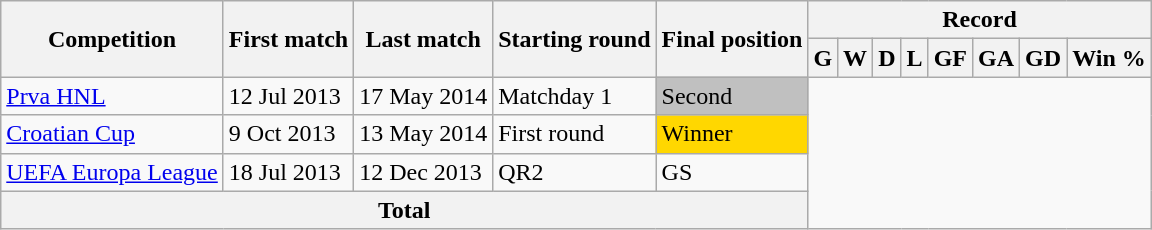<table class="wikitable" style="text-align: center">
<tr>
<th rowspan="2">Competition</th>
<th rowspan="2">First match</th>
<th rowspan="2">Last match</th>
<th rowspan="2">Starting round</th>
<th rowspan="2">Final position</th>
<th colspan="8">Record</th>
</tr>
<tr>
<th>G</th>
<th>W</th>
<th>D</th>
<th>L</th>
<th>GF</th>
<th>GA</th>
<th>GD</th>
<th>Win %</th>
</tr>
<tr>
<td align=left><a href='#'>Prva HNL</a></td>
<td align=left>12 Jul 2013</td>
<td align=left>17 May 2014</td>
<td align=left>Matchday 1</td>
<td align=left bgcolor=Silver>Second<br></td>
</tr>
<tr>
<td align=left><a href='#'>Croatian Cup</a></td>
<td align=left>9 Oct 2013</td>
<td align=left>13 May 2014</td>
<td align=left>First round</td>
<td align=left bgcolor=Gold>Winner<br></td>
</tr>
<tr>
<td align=left><a href='#'>UEFA Europa League</a></td>
<td align=left>18 Jul 2013</td>
<td align=left>12 Dec 2013</td>
<td align=left>QR2</td>
<td align=left>GS<br></td>
</tr>
<tr>
<th colspan="5">Total<br></th>
</tr>
</table>
